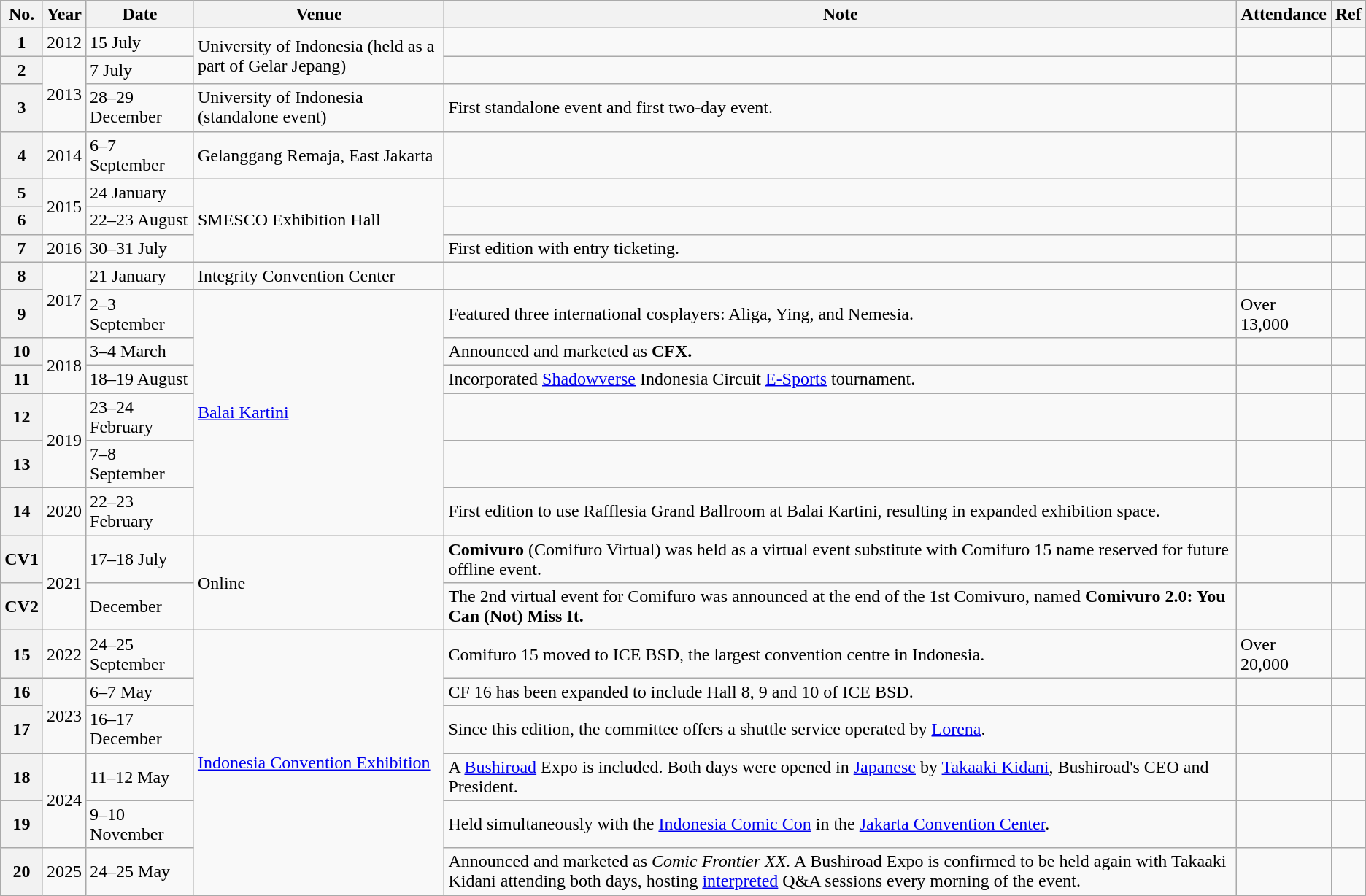<table class="wikitable">
<tr>
<th>No.</th>
<th>Year</th>
<th>Date</th>
<th>Venue</th>
<th>Note</th>
<th>Attendance</th>
<th>Ref</th>
</tr>
<tr>
<th>1</th>
<td>2012</td>
<td>15 July</td>
<td rowspan="2">University of Indonesia (held as a part of Gelar Jepang)</td>
<td></td>
<td></td>
<td></td>
</tr>
<tr>
<th>2</th>
<td rowspan="2">2013</td>
<td>7 July</td>
<td></td>
<td></td>
<td></td>
</tr>
<tr>
<th>3</th>
<td>28–29 December</td>
<td>University of Indonesia (standalone event)</td>
<td>First standalone event and first two-day event.</td>
<td></td>
<td></td>
</tr>
<tr>
<th>4</th>
<td>2014</td>
<td>6–7 September</td>
<td>Gelanggang Remaja, East Jakarta</td>
<td></td>
<td></td>
<td></td>
</tr>
<tr>
<th>5</th>
<td rowspan="2">2015</td>
<td>24 January</td>
<td rowspan="3">SMESCO Exhibition Hall</td>
<td></td>
<td></td>
<td></td>
</tr>
<tr>
<th>6</th>
<td>22–23 August</td>
<td></td>
<td></td>
<td></td>
</tr>
<tr>
<th>7</th>
<td>2016</td>
<td>30–31 July</td>
<td>First edition with entry ticketing.</td>
<td></td>
<td></td>
</tr>
<tr>
<th>8</th>
<td rowspan="2">2017</td>
<td>21 January</td>
<td>Integrity Convention Center</td>
<td></td>
<td></td>
<td></td>
</tr>
<tr>
<th>9</th>
<td>2–3 September</td>
<td rowspan="6"><a href='#'>Balai Kartini</a></td>
<td>Featured three international cosplayers: Aliga, Ying, and Nemesia.</td>
<td>Over 13,000</td>
<td></td>
</tr>
<tr>
<th>10</th>
<td rowspan="2">2018</td>
<td>3–4 March</td>
<td>Announced and marketed as <strong>CFX.</strong></td>
<td></td>
<td></td>
</tr>
<tr>
<th>11</th>
<td>18–19 August</td>
<td>Incorporated <a href='#'>Shadowverse</a> Indonesia Circuit <a href='#'>E-Sports</a> tournament.</td>
<td></td>
<td></td>
</tr>
<tr>
<th>12</th>
<td rowspan="2">2019</td>
<td>23–24 February</td>
<td></td>
<td></td>
<td></td>
</tr>
<tr>
<th>13</th>
<td>7–8 September</td>
<td></td>
<td></td>
<td></td>
</tr>
<tr>
<th>14</th>
<td>2020</td>
<td>22–23 February</td>
<td>First edition to use Rafflesia Grand Ballroom at Balai Kartini, resulting in expanded exhibition space.</td>
<td></td>
<td></td>
</tr>
<tr>
<th>CV1</th>
<td rowspan="2">2021</td>
<td>17–18 July</td>
<td rowspan="2">Online</td>
<td><strong>Comivuro</strong> (Comifuro Virtual) was held as a virtual event substitute with Comifuro 15 name reserved for future offline event.</td>
<td></td>
<td></td>
</tr>
<tr>
<th>CV2</th>
<td>December</td>
<td>The 2nd virtual event for Comifuro was announced at the end of the 1st Comivuro, named <strong>Comivuro 2.0: You Can (Not) Miss It.</strong></td>
<td></td>
<td></td>
</tr>
<tr>
<th>15</th>
<td>2022</td>
<td>24–25 September</td>
<td rowspan="6"><a href='#'>Indonesia Convention Exhibition</a></td>
<td>Comifuro 15 moved to ICE BSD, the largest convention centre in Indonesia.</td>
<td>Over 20,000</td>
<td></td>
</tr>
<tr>
<th>16</th>
<td rowspan="2">2023</td>
<td>6–7 May</td>
<td>CF 16 has been expanded to include Hall 8, 9 and 10 of ICE BSD.</td>
<td></td>
<td></td>
</tr>
<tr>
<th>17</th>
<td>16–17 December</td>
<td>Since this edition, the committee offers a shuttle service operated by <a href='#'>Lorena</a>.</td>
<td></td>
<td></td>
</tr>
<tr>
<th>18</th>
<td rowspan="2">2024</td>
<td>11–12 May</td>
<td>A <a href='#'>Bushiroad</a> Expo is included. Both days were opened in <a href='#'>Japanese</a> by <a href='#'>Takaaki Kidani</a>, Bushiroad's CEO and President.</td>
<td></td>
<td></td>
</tr>
<tr>
<th>19</th>
<td>9–10 November</td>
<td>Held simultaneously with the <a href='#'>Indonesia Comic Con</a> in the <a href='#'>Jakarta Convention Center</a>.</td>
<td></td>
<td></td>
</tr>
<tr>
<th>20</th>
<td>2025</td>
<td>24–25 May</td>
<td>Announced and marketed as <em>Comic Frontier XX.</em> A Bushiroad Expo is confirmed to be held again with Takaaki Kidani attending both days, hosting <a href='#'>interpreted</a> Q&A sessions every morning of the event.</td>
<td></td>
<td></td>
</tr>
</table>
